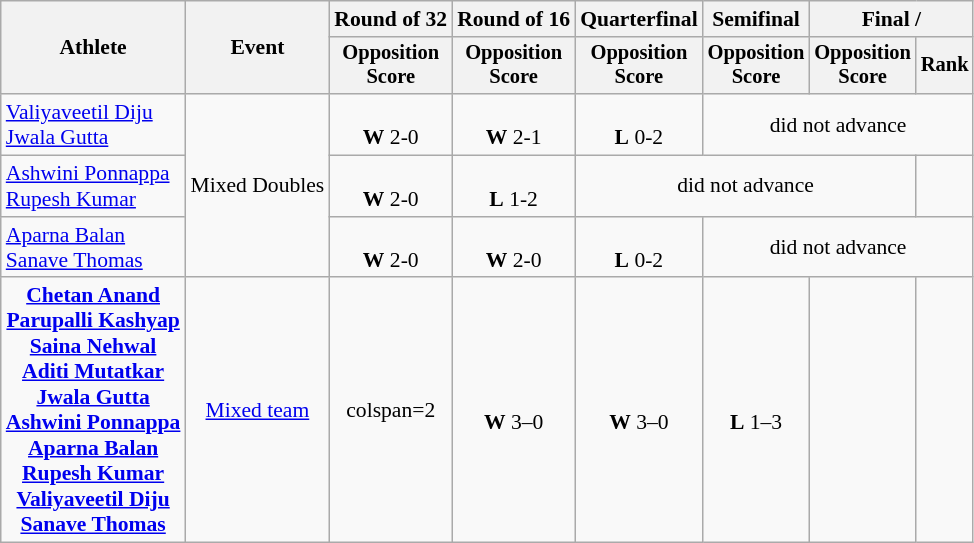<table class=wikitable style="font-size:90%">
<tr>
<th rowspan="2">Athlete</th>
<th rowspan="2">Event</th>
<th>Round of 32</th>
<th>Round of 16</th>
<th>Quarterfinal</th>
<th>Semifinal</th>
<th colspan=2>Final / </th>
</tr>
<tr style="font-size:95%">
<th>Opposition<br>Score</th>
<th>Opposition<br>Score</th>
<th>Opposition<br>Score</th>
<th>Opposition<br>Score</th>
<th>Opposition<br>Score</th>
<th>Rank</th>
</tr>
<tr align=center>
<td align=left><a href='#'>Valiyaveetil Diju</a><br><a href='#'>Jwala Gutta</a></td>
<td align=left rowspan=3>Mixed Doubles</td>
<td><br> <strong>W</strong> 2-0</td>
<td><br> <strong>W</strong> 2-1</td>
<td><br> <strong>L</strong> 0-2</td>
<td colspan="3">did not advance</td>
</tr>
<tr align=center>
<td align=left><a href='#'>Ashwini Ponnappa</a><br><a href='#'>Rupesh Kumar</a></td>
<td><br> <strong>W</strong> 2-0</td>
<td><br> <strong>L</strong> 1-2</td>
<td colspan="3">did not advance</td>
</tr>
<tr align=center>
<td align=left><a href='#'>Aparna Balan</a><br><a href='#'>Sanave Thomas</a></td>
<td><br> <strong>W</strong> 2-0</td>
<td><br> <strong>W</strong> 2-0</td>
<td><br> <strong>L</strong> 0-2</td>
<td colspan="3">did not advance</td>
</tr>
<tr align=center>
<td><strong><a href='#'>Chetan Anand</a><br><a href='#'>Parupalli Kashyap</a><br><a href='#'>Saina Nehwal</a><br><a href='#'>Aditi Mutatkar</a><br><a href='#'>Jwala Gutta</a><br><a href='#'>Ashwini Ponnappa</a><br><a href='#'>Aparna Balan</a><br><a href='#'>Rupesh Kumar</a><br><a href='#'>Valiyaveetil Diju</a><br><a href='#'>Sanave Thomas</a></strong></td>
<td><a href='#'>Mixed team</a></td>
<td>colspan=2 </td>
<td> <br> <strong>W</strong> 3–0</td>
<td> <br> <strong>W</strong> 3–0</td>
<td> <br> <strong>L</strong> 1–3</td>
<td></td>
</tr>
</table>
